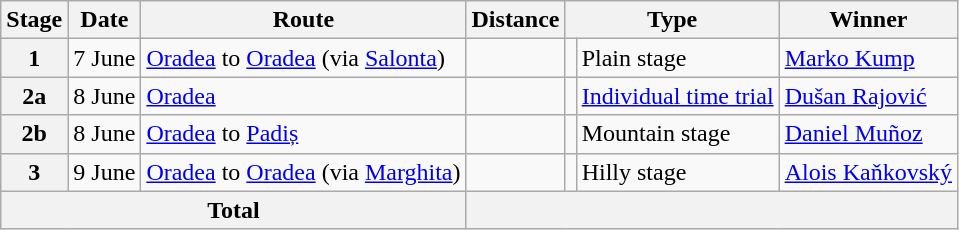<table class="wikitable">
<tr>
<th scope="col">Stage</th>
<th scope="col">Date</th>
<th scope="col">Route</th>
<th scope="col">Distance</th>
<th scope="col" colspan="2">Type</th>
<th scope="col">Winner</th>
</tr>
<tr>
<th scope="col">1</th>
<td style="text-align:right;">7 June</td>
<td><a href='#'>Oradea</a> to <a href='#'>Oradea</a> (via <a href='#'>Salonta</a>)</td>
<td></td>
<td></td>
<td>Plain stage</td>
<td> <a href='#'>Marko Kump</a></td>
</tr>
<tr>
<th scope="col">2a</th>
<td style="text-align:right;">8 June</td>
<td><a href='#'>Oradea</a></td>
<td></td>
<td></td>
<td><a href='#'>Individual time trial</a></td>
<td> <a href='#'>Dušan Rajović</a></td>
</tr>
<tr>
<th scope="col">2b</th>
<td style="text-align:right;">8 June</td>
<td><a href='#'>Oradea</a> to <a href='#'>Padiș</a></td>
<td></td>
<td></td>
<td>Mountain stage</td>
<td> <a href='#'>Daniel Muñoz</a></td>
</tr>
<tr>
<th scope="col">3</th>
<td style="text-align:right";>9 June</td>
<td><a href='#'>Oradea</a> to <a href='#'>Oradea</a> (via <a href='#'>Marghita</a>)</td>
<td></td>
<td></td>
<td>Hilly stage</td>
<td> <a href='#'>Alois Kaňkovský</a></td>
</tr>
<tr>
<th colspan=3>Total</th>
<th colspan=5></th>
</tr>
</table>
